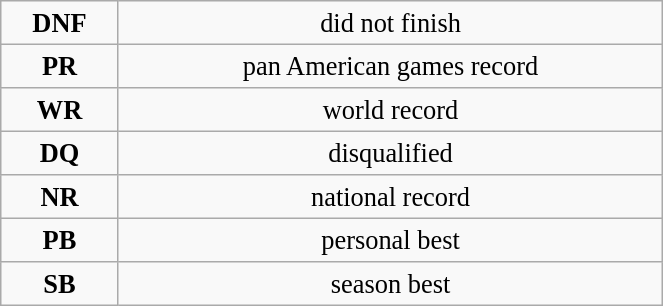<table class="wikitable" style=" text-align:center; font-size:110%;" width="35%">
<tr>
<td><strong>DNF</strong></td>
<td>did not finish</td>
</tr>
<tr>
<td><strong>PR</strong></td>
<td>pan American games record</td>
</tr>
<tr>
<td><strong>WR</strong></td>
<td>world record</td>
</tr>
<tr>
<td><strong>DQ</strong></td>
<td>disqualified</td>
</tr>
<tr>
<td><strong>NR</strong></td>
<td>national record</td>
</tr>
<tr>
<td><strong>PB</strong></td>
<td>personal best</td>
</tr>
<tr>
<td><strong>SB</strong></td>
<td>season best</td>
</tr>
</table>
